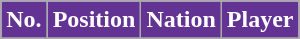<table class="wikitable sortable">
<tr>
<th style="background:#633394; color:white;" scope="col">No.</th>
<th style="background:#633394; color:white;" scope="col">Position</th>
<th style="background:#633394; color:white;" scope="col">Nation</th>
<th style="background:#633394; color:white;" scope="col">Player</th>
</tr>
<tr>
</tr>
</table>
